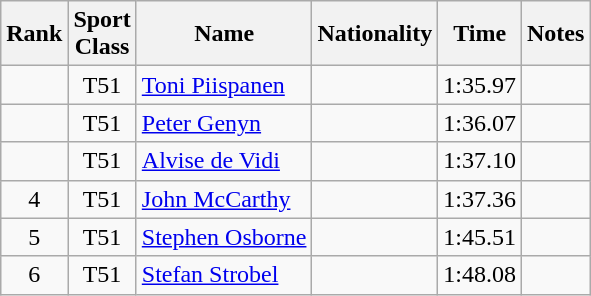<table class="wikitable sortable" style="text-align:center">
<tr>
<th>Rank</th>
<th>Sport<br>Class</th>
<th>Name</th>
<th>Nationality</th>
<th>Time</th>
<th>Notes</th>
</tr>
<tr>
<td></td>
<td>T51</td>
<td align=left><a href='#'>Toni Piispanen</a></td>
<td align=left></td>
<td>1:35.97</td>
<td></td>
</tr>
<tr>
<td></td>
<td>T51</td>
<td align=left><a href='#'>Peter Genyn</a></td>
<td align=left></td>
<td>1:36.07</td>
<td></td>
</tr>
<tr>
<td></td>
<td>T51</td>
<td align=left><a href='#'>Alvise de Vidi</a></td>
<td align=left></td>
<td>1:37.10</td>
<td></td>
</tr>
<tr>
<td>4</td>
<td>T51</td>
<td align=left><a href='#'>John McCarthy</a></td>
<td align=left></td>
<td>1:37.36</td>
<td></td>
</tr>
<tr>
<td>5</td>
<td>T51</td>
<td align=left><a href='#'>Stephen Osborne</a></td>
<td align=left></td>
<td>1:45.51</td>
<td></td>
</tr>
<tr>
<td>6</td>
<td>T51</td>
<td align=left><a href='#'>Stefan Strobel</a></td>
<td align=left></td>
<td>1:48.08</td>
<td></td>
</tr>
</table>
